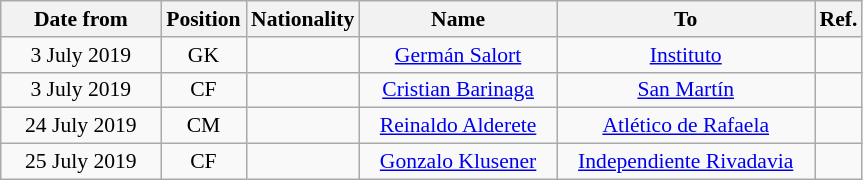<table class="wikitable" style="text-align:center; font-size:90%; ">
<tr>
<th style="background:#; color:#; width:100px;">Date from</th>
<th style="background:#; color:#; width:50px;">Position</th>
<th style="background:#; color:#; width:50px;">Nationality</th>
<th style="background:#; color:#; width:125px;">Name</th>
<th style="background:#; color:#; width:165px;">To</th>
<th style="background:#; color:#; width:25px;">Ref.</th>
</tr>
<tr>
<td>3 July 2019</td>
<td>GK</td>
<td></td>
<td><a href='#'>Germán Salort</a></td>
<td> <a href='#'>Instituto</a></td>
<td></td>
</tr>
<tr>
<td>3 July 2019</td>
<td>CF</td>
<td></td>
<td><a href='#'>Cristian Barinaga</a></td>
<td> <a href='#'>San Martín</a></td>
<td></td>
</tr>
<tr>
<td>24 July 2019</td>
<td>CM</td>
<td></td>
<td><a href='#'>Reinaldo Alderete</a></td>
<td> <a href='#'>Atlético de Rafaela</a></td>
<td></td>
</tr>
<tr>
<td>25 July 2019</td>
<td>CF</td>
<td></td>
<td><a href='#'>Gonzalo Klusener</a></td>
<td> <a href='#'>Independiente Rivadavia</a></td>
<td></td>
</tr>
</table>
